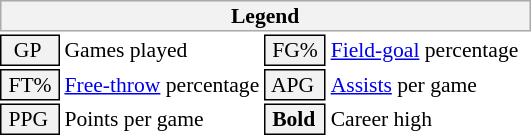<table class="toccolours" style="font-size: 90%; white-space: nowrap;">
<tr>
<th colspan="6" style="background:#f2f2f2; border:1px solid #aaa;">Legend</th>
</tr>
<tr>
<td style="background:#f2f2f2; border:1px solid black;">  GP</td>
<td>Games played</td>
<td style="background:#f2f2f2; border:1px solid black;"> FG% </td>
<td style="padding-right: 8px"><a href='#'>Field-goal</a> percentage</td>
</tr>
<tr>
<td style="background:#f2f2f2; border:1px solid black;"> FT% </td>
<td><a href='#'>Free-throw</a> percentage</td>
<td style="background:#f2f2f2; border:1px solid black;"> APG </td>
<td><a href='#'>Assists</a> per game</td>
</tr>
<tr>
<td style="background:#f2f2f2; border:1px solid black;"> PPG </td>
<td>Points per game</td>
<td style="background-color: #F2F2F2; border: 1px solid black"> <strong>Bold</strong> </td>
<td>Career high</td>
</tr>
<tr>
</tr>
</table>
